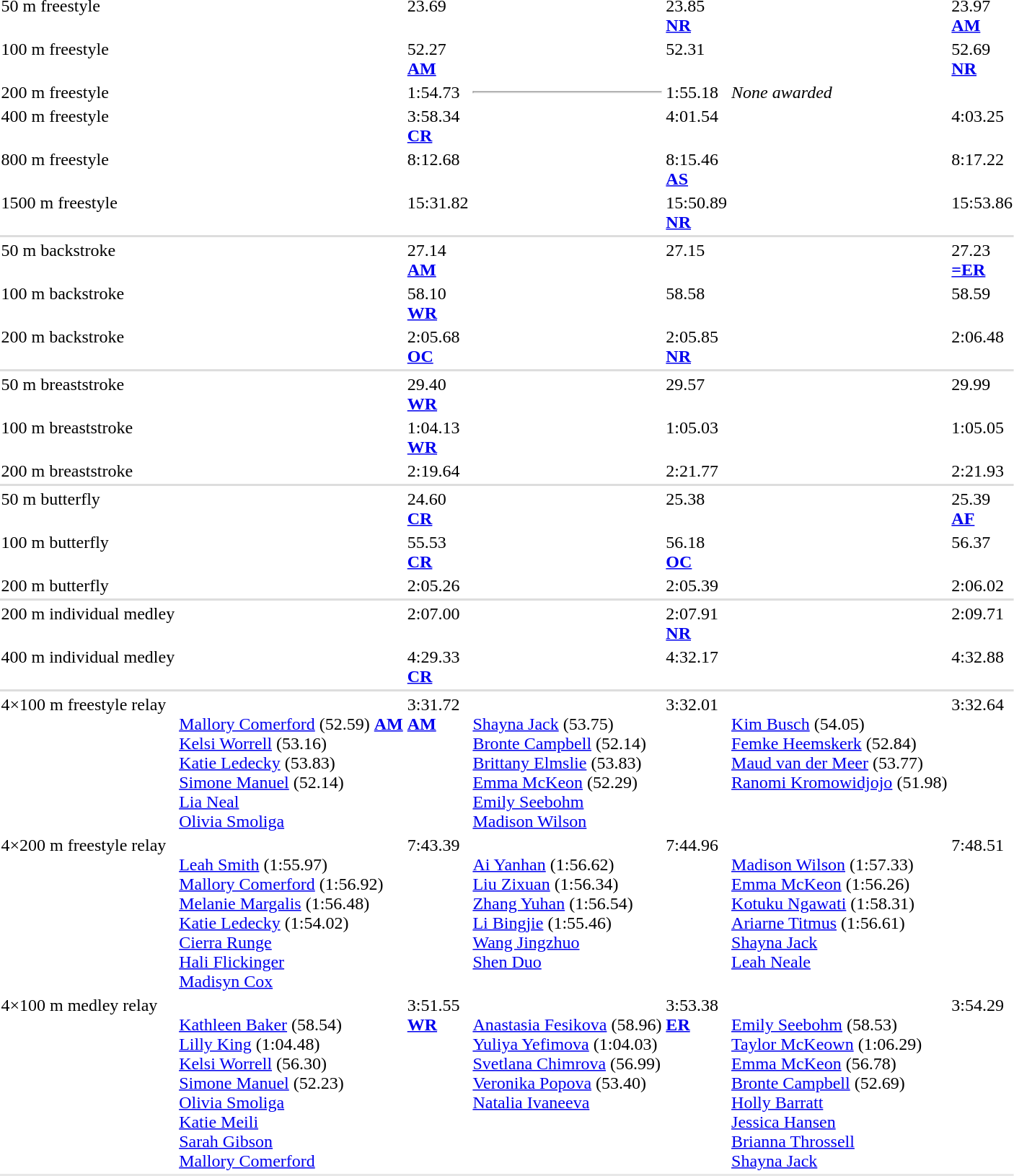<table>
<tr valign="top">
<td>50 m freestyle<br><div></div></td>
<td></td>
<td>23.69</td>
<td></td>
<td>23.85<br><strong><a href='#'>NR</a></strong></td>
<td></td>
<td>23.97<br><strong><a href='#'>AM</a></strong></td>
</tr>
<tr valign="top">
<td>100 m freestyle<br><div></div></td>
<td></td>
<td>52.27<br><strong><a href='#'>AM</a></strong></td>
<td></td>
<td>52.31</td>
<td></td>
<td>52.69<br><strong><a href='#'>NR</a></strong></td>
</tr>
<tr valign="top">
<td>200 m freestyle<br><div></div></td>
<td></td>
<td>1:54.73</td>
<td><hr> </td>
<td>1:55.18</td>
<td><em>None awarded</em></td>
<td></td>
</tr>
<tr valign="top">
<td>400 m freestyle<br><div></div></td>
<td></td>
<td>3:58.34<br><strong><a href='#'>CR</a></strong></td>
<td></td>
<td>4:01.54</td>
<td></td>
<td>4:03.25</td>
</tr>
<tr valign="top">
<td>800 m freestyle<br><div></div></td>
<td></td>
<td>8:12.68</td>
<td></td>
<td>8:15.46<br><strong><a href='#'>AS</a></strong></td>
<td></td>
<td>8:17.22</td>
</tr>
<tr valign="top">
<td>1500 m freestyle<br><div></div></td>
<td></td>
<td>15:31.82</td>
<td></td>
<td>15:50.89<br><strong><a href='#'>NR</a></strong></td>
<td></td>
<td>15:53.86</td>
</tr>
<tr bgcolor=#DDDDDD>
<td colspan=7></td>
</tr>
<tr valign="top">
<td>50 m backstroke<br><div></div></td>
<td></td>
<td>27.14<br><strong><a href='#'>AM</a></strong></td>
<td></td>
<td>27.15</td>
<td></td>
<td>27.23<br><strong><a href='#'>=ER</a></strong></td>
</tr>
<tr valign="top">
<td>100 m backstroke<br><div></div></td>
<td></td>
<td>58.10<br><strong><a href='#'>WR</a></strong></td>
<td></td>
<td>58.58</td>
<td></td>
<td>58.59</td>
</tr>
<tr valign="top">
<td>200 m backstroke<br><div></div></td>
<td></td>
<td>2:05.68<br><strong><a href='#'>OC</a></strong></td>
<td></td>
<td>2:05.85<br><strong><a href='#'>NR</a></strong></td>
<td></td>
<td>2:06.48</td>
</tr>
<tr bgcolor=#DDDDDD>
<td colspan=7></td>
</tr>
<tr valign="top">
<td>50 m breaststroke<br><div></div></td>
<td></td>
<td>29.40<br><strong><a href='#'>WR</a></strong></td>
<td></td>
<td>29.57</td>
<td></td>
<td>29.99</td>
</tr>
<tr valign="top">
<td>100 m breaststroke<br><div></div></td>
<td></td>
<td>1:04.13<br><strong><a href='#'>WR</a></strong></td>
<td></td>
<td>1:05.03</td>
<td></td>
<td>1:05.05</td>
</tr>
<tr valign="top">
<td>200 m breaststroke<br><div></div></td>
<td></td>
<td>2:19.64</td>
<td></td>
<td>2:21.77</td>
<td></td>
<td>2:21.93</td>
</tr>
<tr bgcolor=#DDDDDD>
<td colspan=7></td>
</tr>
<tr valign="top">
<td>50 m butterfly<br><div></div></td>
<td></td>
<td>24.60<br><strong><a href='#'>CR</a></strong></td>
<td></td>
<td>25.38</td>
<td></td>
<td>25.39<br><strong><a href='#'>AF</a></strong></td>
</tr>
<tr valign="top">
<td>100 m butterfly<br><div></div></td>
<td></td>
<td>55.53<br><strong><a href='#'>CR</a></strong></td>
<td></td>
<td>56.18<br><strong><a href='#'>OC</a></strong></td>
<td></td>
<td>56.37</td>
</tr>
<tr valign="top">
<td>200 m butterfly<br><div></div></td>
<td></td>
<td>2:05.26</td>
<td></td>
<td>2:05.39</td>
<td></td>
<td>2:06.02</td>
</tr>
<tr bgcolor=#DDDDDD>
<td colspan=7></td>
</tr>
<tr valign="top">
<td>200 m individual medley<br><div></div></td>
<td></td>
<td>2:07.00</td>
<td></td>
<td>2:07.91<br><strong><a href='#'>NR</a></strong></td>
<td></td>
<td>2:09.71</td>
</tr>
<tr valign="top">
<td>400 m individual medley<br><div></div></td>
<td></td>
<td>4:29.33<br><strong><a href='#'>CR</a></strong></td>
<td></td>
<td>4:32.17</td>
<td></td>
<td>4:32.88</td>
</tr>
<tr bgcolor=#DDDDDD>
<td colspan=7></td>
</tr>
<tr valign="top">
<td>4×100 m freestyle relay<br><div></div></td>
<td><br><a href='#'>Mallory Comerford</a> (52.59) <strong><a href='#'>AM</a></strong><br><a href='#'>Kelsi Worrell</a> (53.16)<br><a href='#'>Katie Ledecky</a> (53.83)<br><a href='#'>Simone Manuel</a> (52.14)<br><a href='#'>Lia Neal</a><br><a href='#'>Olivia Smoliga</a></td>
<td>3:31.72<br><strong><a href='#'>AM</a></strong></td>
<td><br><a href='#'>Shayna Jack</a> (53.75)<br><a href='#'>Bronte Campbell</a> (52.14)<br><a href='#'>Brittany Elmslie</a> (53.83)<br><a href='#'>Emma McKeon</a> (52.29)<br><a href='#'>Emily Seebohm</a><br><a href='#'>Madison Wilson</a></td>
<td>3:32.01</td>
<td><br><a href='#'>Kim Busch</a> (54.05)<br><a href='#'>Femke Heemskerk</a> (52.84)<br><a href='#'>Maud van der Meer</a> (53.77)<br><a href='#'>Ranomi Kromowidjojo</a> (51.98)</td>
<td>3:32.64</td>
</tr>
<tr valign="top">
<td>4×200 m freestyle relay<br><div></div></td>
<td><br><a href='#'>Leah Smith</a> (1:55.97)<br><a href='#'>Mallory Comerford</a> (1:56.92)<br><a href='#'>Melanie Margalis</a> (1:56.48)<br><a href='#'>Katie Ledecky</a> (1:54.02)<br><a href='#'>Cierra Runge</a><br><a href='#'>Hali Flickinger</a><br><a href='#'>Madisyn Cox</a></td>
<td>7:43.39</td>
<td><br><a href='#'>Ai Yanhan</a> (1:56.62)<br><a href='#'>Liu Zixuan</a> (1:56.34)<br><a href='#'>Zhang Yuhan</a> (1:56.54)<br><a href='#'>Li Bingjie</a> (1:55.46)<br><a href='#'>Wang Jingzhuo</a><br><a href='#'>Shen Duo</a></td>
<td>7:44.96</td>
<td><br><a href='#'>Madison Wilson</a> (1:57.33)<br><a href='#'>Emma McKeon</a> (1:56.26)<br><a href='#'>Kotuku Ngawati</a> (1:58.31)<br><a href='#'>Ariarne Titmus</a> (1:56.61)<br><a href='#'>Shayna Jack</a><br><a href='#'>Leah Neale</a></td>
<td>7:48.51</td>
</tr>
<tr valign="top">
<td>4×100 m medley relay<br><div></div></td>
<td><br><a href='#'>Kathleen Baker</a> (58.54)<br><a href='#'>Lilly King</a> (1:04.48)<br><a href='#'>Kelsi Worrell</a> (56.30)<br><a href='#'>Simone Manuel</a> (52.23)<br><a href='#'>Olivia Smoliga</a><br><a href='#'>Katie Meili</a><br><a href='#'>Sarah Gibson</a><br><a href='#'>Mallory Comerford</a></td>
<td>3:51.55<br><strong><a href='#'>WR</a></strong></td>
<td><br><a href='#'>Anastasia Fesikova</a> (58.96)<br><a href='#'>Yuliya Yefimova</a> (1:04.03)<br><a href='#'>Svetlana Chimrova</a> (56.99)<br><a href='#'>Veronika Popova</a> (53.40)<br><a href='#'>Natalia Ivaneeva</a></td>
<td>3:53.38<br><strong><a href='#'>ER</a></strong></td>
<td><br><a href='#'>Emily Seebohm</a> (58.53)<br><a href='#'>Taylor McKeown</a> (1:06.29)<br><a href='#'>Emma McKeon</a> (56.78)<br><a href='#'>Bronte Campbell</a> (52.69)<br><a href='#'>Holly Barratt</a><br><a href='#'>Jessica Hansen</a><br><a href='#'>Brianna Throssell</a><br><a href='#'>Shayna Jack</a></td>
<td>3:54.29</td>
</tr>
<tr bgcolor= e8e8e8>
<td colspan=7></td>
</tr>
</table>
